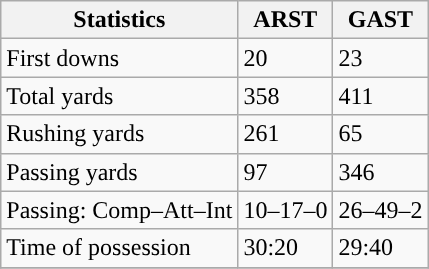<table class="wikitable" style="float: left;">
<tr>
<th>Statistics</th>
<th>ARST</th>
<th>GAST</th>
</tr>
<tr>
<td>First downs</td>
<td>20</td>
<td>23</td>
</tr>
<tr>
<td>Total yards</td>
<td>358</td>
<td>411</td>
</tr>
<tr>
<td>Rushing yards</td>
<td>261</td>
<td>65</td>
</tr>
<tr>
<td>Passing yards</td>
<td>97</td>
<td>346</td>
</tr>
<tr>
<td>Passing: Comp–Att–Int</td>
<td>10–17–0</td>
<td>26–49–2</td>
</tr>
<tr>
<td>Time of possession</td>
<td>30:20</td>
<td>29:40</td>
</tr>
<tr>
</tr>
</table>
